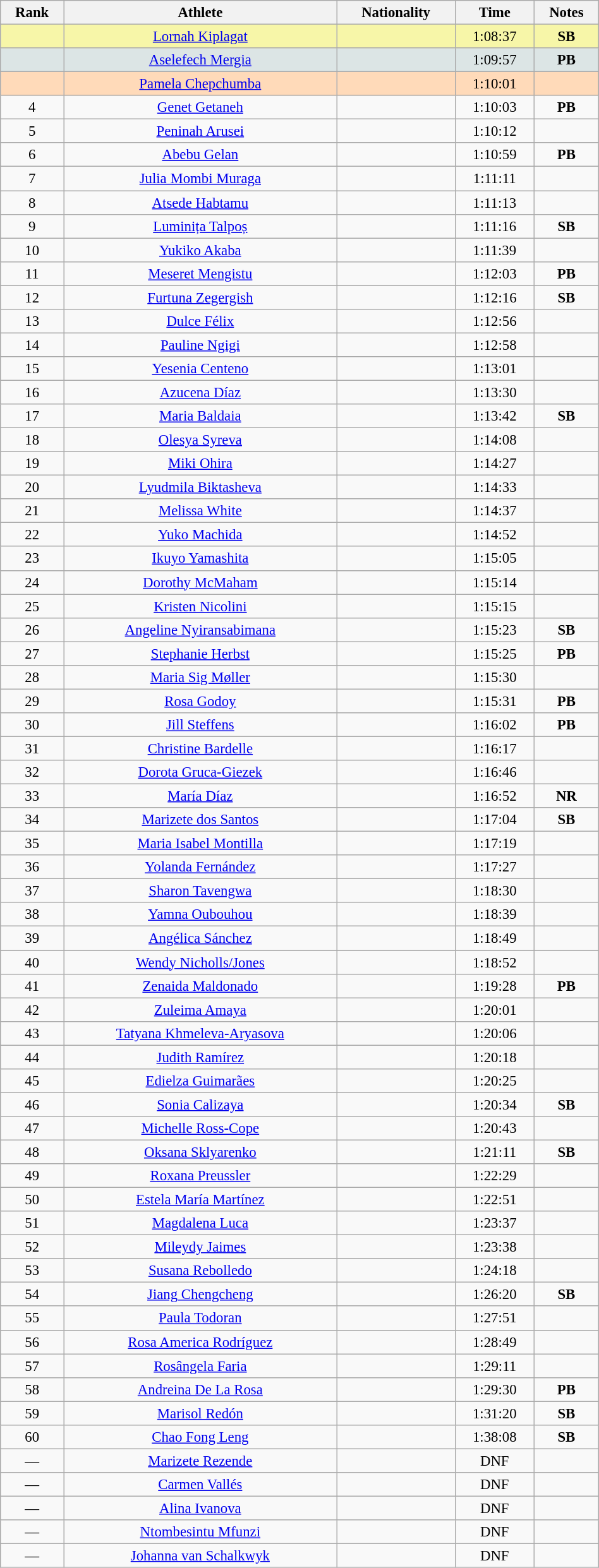<table class="wikitable sortable" style=" text-align:center; font-size:95%;" width="50%">
<tr>
<th>Rank</th>
<th>Athlete</th>
<th>Nationality</th>
<th>Time</th>
<th>Notes</th>
</tr>
<tr bgcolor="#F7F6A8">
<td align=center></td>
<td><a href='#'>Lornah Kiplagat</a></td>
<td></td>
<td>1:08:37</td>
<td><strong>SB</strong></td>
</tr>
<tr bgcolor="#DCE5E5">
<td align=center></td>
<td><a href='#'>Aselefech Mergia</a></td>
<td></td>
<td>1:09:57</td>
<td><strong>PB</strong></td>
</tr>
<tr bgcolor="#FFDAB9">
<td align=center></td>
<td><a href='#'>Pamela Chepchumba</a></td>
<td></td>
<td>1:10:01</td>
<td></td>
</tr>
<tr>
<td align=center>4</td>
<td><a href='#'>Genet Getaneh</a></td>
<td></td>
<td>1:10:03</td>
<td><strong>PB</strong></td>
</tr>
<tr>
<td align=center>5</td>
<td><a href='#'>Peninah Arusei</a></td>
<td></td>
<td>1:10:12</td>
<td></td>
</tr>
<tr>
<td align=center>6</td>
<td><a href='#'>Abebu Gelan</a></td>
<td></td>
<td>1:10:59</td>
<td><strong>PB</strong></td>
</tr>
<tr>
<td align=center>7</td>
<td><a href='#'>Julia Mombi Muraga</a></td>
<td></td>
<td>1:11:11</td>
<td></td>
</tr>
<tr>
<td align=center>8</td>
<td><a href='#'>Atsede Habtamu</a></td>
<td></td>
<td>1:11:13</td>
<td></td>
</tr>
<tr>
<td align=center>9</td>
<td><a href='#'>Luminița Talpoș</a></td>
<td></td>
<td>1:11:16</td>
<td><strong>SB</strong></td>
</tr>
<tr>
<td align=center>10</td>
<td><a href='#'>Yukiko Akaba</a></td>
<td></td>
<td>1:11:39</td>
<td></td>
</tr>
<tr>
<td align=center>11</td>
<td><a href='#'>Meseret Mengistu</a></td>
<td></td>
<td>1:12:03</td>
<td><strong>PB</strong></td>
</tr>
<tr>
<td align=center>12</td>
<td><a href='#'>Furtuna Zegergish</a></td>
<td></td>
<td>1:12:16</td>
<td><strong>SB</strong></td>
</tr>
<tr>
<td align=center>13</td>
<td><a href='#'>Dulce Félix</a></td>
<td></td>
<td>1:12:56</td>
<td></td>
</tr>
<tr>
<td align=center>14</td>
<td><a href='#'>Pauline Ngigi</a></td>
<td></td>
<td>1:12:58</td>
<td></td>
</tr>
<tr>
<td align=center>15</td>
<td><a href='#'>Yesenia Centeno</a></td>
<td></td>
<td>1:13:01</td>
<td></td>
</tr>
<tr>
<td align=center>16</td>
<td><a href='#'>Azucena Díaz</a></td>
<td></td>
<td>1:13:30</td>
<td></td>
</tr>
<tr>
<td align=center>17</td>
<td><a href='#'>Maria Baldaia</a></td>
<td></td>
<td>1:13:42</td>
<td><strong>SB</strong></td>
</tr>
<tr>
<td align=center>18</td>
<td><a href='#'>Olesya Syreva</a></td>
<td></td>
<td>1:14:08</td>
<td></td>
</tr>
<tr>
<td align=center>19</td>
<td><a href='#'>Miki Ohira</a></td>
<td></td>
<td>1:14:27</td>
<td></td>
</tr>
<tr>
<td align=center>20</td>
<td><a href='#'>Lyudmila Biktasheva</a></td>
<td></td>
<td>1:14:33</td>
<td></td>
</tr>
<tr>
<td align=center>21</td>
<td><a href='#'>Melissa White</a></td>
<td></td>
<td>1:14:37</td>
<td></td>
</tr>
<tr>
<td align=center>22</td>
<td><a href='#'>Yuko Machida</a></td>
<td></td>
<td>1:14:52</td>
<td></td>
</tr>
<tr>
<td align=center>23</td>
<td><a href='#'>Ikuyo Yamashita</a></td>
<td></td>
<td>1:15:05</td>
<td></td>
</tr>
<tr>
<td align=center>24</td>
<td><a href='#'>Dorothy McMaham</a></td>
<td></td>
<td>1:15:14</td>
<td></td>
</tr>
<tr>
<td align=center>25</td>
<td><a href='#'>Kristen Nicolini</a></td>
<td></td>
<td>1:15:15</td>
<td></td>
</tr>
<tr>
<td align=center>26</td>
<td><a href='#'>Angeline Nyiransabimana</a></td>
<td></td>
<td>1:15:23</td>
<td><strong>SB</strong></td>
</tr>
<tr>
<td align=center>27</td>
<td><a href='#'>Stephanie Herbst</a></td>
<td></td>
<td>1:15:25</td>
<td><strong>PB</strong></td>
</tr>
<tr>
<td align=center>28</td>
<td><a href='#'>Maria Sig Møller</a></td>
<td></td>
<td>1:15:30</td>
<td></td>
</tr>
<tr>
<td align=center>29</td>
<td><a href='#'>Rosa Godoy</a></td>
<td></td>
<td>1:15:31</td>
<td><strong>PB</strong></td>
</tr>
<tr>
<td align=center>30</td>
<td><a href='#'>Jill Steffens</a></td>
<td></td>
<td>1:16:02</td>
<td><strong>PB</strong></td>
</tr>
<tr>
<td align=center>31</td>
<td><a href='#'>Christine Bardelle</a></td>
<td></td>
<td>1:16:17</td>
<td></td>
</tr>
<tr>
<td align=center>32</td>
<td><a href='#'>Dorota Gruca-Giezek</a></td>
<td></td>
<td>1:16:46</td>
<td></td>
</tr>
<tr>
<td align=center>33</td>
<td><a href='#'>María Díaz</a></td>
<td></td>
<td>1:16:52</td>
<td><strong>NR</strong></td>
</tr>
<tr>
<td align=center>34</td>
<td><a href='#'>Marizete dos Santos</a></td>
<td></td>
<td>1:17:04</td>
<td><strong>SB</strong></td>
</tr>
<tr>
<td align=center>35</td>
<td><a href='#'>Maria Isabel Montilla</a></td>
<td></td>
<td>1:17:19</td>
<td></td>
</tr>
<tr>
<td align=center>36</td>
<td><a href='#'>Yolanda Fernández</a></td>
<td></td>
<td>1:17:27</td>
<td></td>
</tr>
<tr>
<td align=center>37</td>
<td><a href='#'>Sharon Tavengwa</a></td>
<td></td>
<td>1:18:30</td>
<td></td>
</tr>
<tr>
<td align=center>38</td>
<td><a href='#'>Yamna Oubouhou</a></td>
<td></td>
<td>1:18:39</td>
<td></td>
</tr>
<tr>
<td align=center>39</td>
<td><a href='#'>Angélica Sánchez</a></td>
<td></td>
<td>1:18:49</td>
<td></td>
</tr>
<tr>
<td align=center>40</td>
<td><a href='#'>Wendy Nicholls/Jones</a></td>
<td></td>
<td>1:18:52</td>
<td></td>
</tr>
<tr>
<td align=center>41</td>
<td><a href='#'>Zenaida Maldonado</a></td>
<td></td>
<td>1:19:28</td>
<td><strong>PB</strong></td>
</tr>
<tr>
<td align=center>42</td>
<td><a href='#'>Zuleima Amaya</a></td>
<td></td>
<td>1:20:01</td>
<td></td>
</tr>
<tr>
<td align=center>43</td>
<td><a href='#'>Tatyana Khmeleva-Aryasova</a></td>
<td></td>
<td>1:20:06</td>
<td></td>
</tr>
<tr>
<td align=center>44</td>
<td><a href='#'>Judith Ramírez</a></td>
<td></td>
<td>1:20:18</td>
<td></td>
</tr>
<tr>
<td align=center>45</td>
<td><a href='#'>Edielza Guimarães</a></td>
<td></td>
<td>1:20:25</td>
<td></td>
</tr>
<tr>
<td align=center>46</td>
<td><a href='#'>Sonia Calizaya</a></td>
<td></td>
<td>1:20:34</td>
<td><strong>SB</strong></td>
</tr>
<tr>
<td align=center>47</td>
<td><a href='#'>Michelle Ross-Cope</a></td>
<td></td>
<td>1:20:43</td>
<td></td>
</tr>
<tr>
<td align=center>48</td>
<td><a href='#'>Oksana Sklyarenko</a></td>
<td></td>
<td>1:21:11</td>
<td><strong>SB</strong></td>
</tr>
<tr>
<td align=center>49</td>
<td><a href='#'>Roxana Preussler</a></td>
<td></td>
<td>1:22:29</td>
<td></td>
</tr>
<tr>
<td align=center>50</td>
<td><a href='#'>Estela María Martínez</a></td>
<td></td>
<td>1:22:51</td>
<td></td>
</tr>
<tr>
<td align=center>51</td>
<td><a href='#'>Magdalena Luca</a></td>
<td></td>
<td>1:23:37</td>
<td></td>
</tr>
<tr>
<td align=center>52</td>
<td><a href='#'>Mileydy Jaimes</a></td>
<td></td>
<td>1:23:38</td>
<td></td>
</tr>
<tr>
<td align=center>53</td>
<td><a href='#'>Susana Rebolledo</a></td>
<td></td>
<td>1:24:18</td>
<td></td>
</tr>
<tr>
<td align=center>54</td>
<td><a href='#'>Jiang Chengcheng</a></td>
<td></td>
<td>1:26:20</td>
<td><strong>SB</strong></td>
</tr>
<tr>
<td align=center>55</td>
<td><a href='#'>Paula Todoran</a></td>
<td></td>
<td>1:27:51</td>
<td></td>
</tr>
<tr>
<td align=center>56</td>
<td><a href='#'>Rosa America Rodríguez</a></td>
<td></td>
<td>1:28:49</td>
<td></td>
</tr>
<tr>
<td align=center>57</td>
<td><a href='#'>Rosângela Faria</a></td>
<td></td>
<td>1:29:11</td>
<td></td>
</tr>
<tr>
<td align=center>58</td>
<td><a href='#'>Andreina De La Rosa</a></td>
<td></td>
<td>1:29:30</td>
<td><strong>PB</strong></td>
</tr>
<tr>
<td align=center>59</td>
<td><a href='#'>Marisol Redón</a></td>
<td></td>
<td>1:31:20</td>
<td><strong>SB</strong></td>
</tr>
<tr>
<td align=center>60</td>
<td><a href='#'>Chao Fong Leng</a></td>
<td></td>
<td>1:38:08</td>
<td><strong>SB</strong></td>
</tr>
<tr>
<td align=center>—</td>
<td><a href='#'>Marizete Rezende</a></td>
<td></td>
<td>DNF</td>
<td></td>
</tr>
<tr>
<td align=center>—</td>
<td><a href='#'>Carmen Vallés</a></td>
<td></td>
<td>DNF</td>
<td></td>
</tr>
<tr>
<td align=center>—</td>
<td><a href='#'>Alina Ivanova</a></td>
<td></td>
<td>DNF</td>
<td></td>
</tr>
<tr>
<td align=center>—</td>
<td><a href='#'>Ntombesintu Mfunzi</a></td>
<td></td>
<td>DNF</td>
<td></td>
</tr>
<tr>
<td align=center>—</td>
<td><a href='#'>Johanna van Schalkwyk</a></td>
<td></td>
<td>DNF</td>
<td></td>
</tr>
</table>
